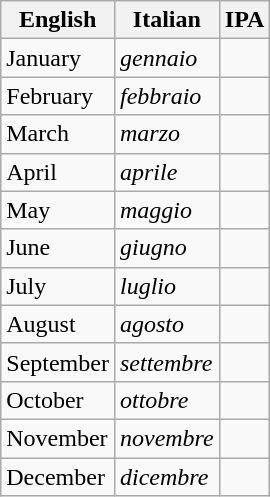<table class="wikitable">
<tr>
<th>English</th>
<th>Italian</th>
<th>IPA</th>
</tr>
<tr>
<td>January</td>
<td><em>gennaio</em></td>
<td></td>
</tr>
<tr>
<td>February</td>
<td><em>febbraio</em></td>
<td></td>
</tr>
<tr>
<td>March</td>
<td><em>marzo</em></td>
<td></td>
</tr>
<tr>
<td>April</td>
<td><em>aprile</em></td>
<td></td>
</tr>
<tr>
<td>May</td>
<td><em>maggio</em></td>
<td></td>
</tr>
<tr>
<td>June</td>
<td><em>giugno</em></td>
<td></td>
</tr>
<tr>
<td>July</td>
<td><em>luglio</em></td>
<td></td>
</tr>
<tr>
<td>August</td>
<td><em>agosto</em></td>
<td></td>
</tr>
<tr>
<td>September</td>
<td><em>settembre</em></td>
<td></td>
</tr>
<tr>
<td>October</td>
<td><em>ottobre</em></td>
<td></td>
</tr>
<tr>
<td>November</td>
<td><em>novembre</em></td>
<td></td>
</tr>
<tr>
<td>December</td>
<td><em>dicembre</em></td>
<td></td>
</tr>
</table>
